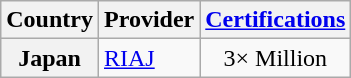<table class="wikitable sortable plainrowheaders">
<tr>
<th>Country</th>
<th>Provider</th>
<th><a href='#'>Certifications</a></th>
</tr>
<tr>
<th scope="row">Japan</th>
<td><a href='#'>RIAJ</a></td>
<td style="text-align:center;">3× Million</td>
</tr>
</table>
